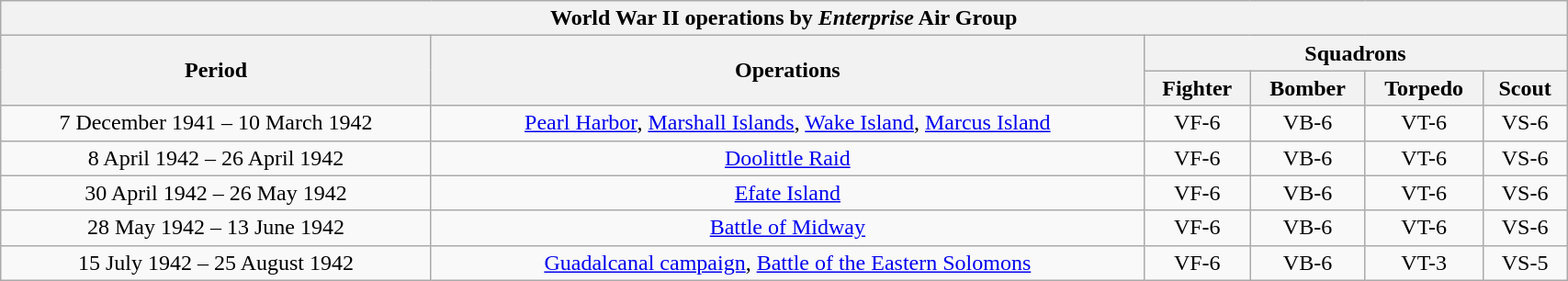<table class="wikitable" width=90% style="text-align: center">
<tr>
<th colspan=7>World War II operations by <em>Enterprise</em> Air Group</th>
</tr>
<tr>
<th rowspan=2>Period</th>
<th rowspan=2>Operations</th>
<th colspan=4>Squadrons</th>
</tr>
<tr>
<th>Fighter</th>
<th>Bomber</th>
<th>Torpedo</th>
<th>Scout</th>
</tr>
<tr>
<td>7 December 1941 – 10 March 1942</td>
<td><a href='#'>Pearl Harbor</a>, <a href='#'>Marshall Islands</a>, <a href='#'>Wake Island</a>, <a href='#'>Marcus Island</a></td>
<td>VF-6</td>
<td>VB-6</td>
<td>VT-6</td>
<td>VS-6</td>
</tr>
<tr>
<td>8 April 1942 – 26 April 1942</td>
<td><a href='#'>Doolittle Raid</a></td>
<td>VF-6</td>
<td>VB-6</td>
<td>VT-6</td>
<td>VS-6</td>
</tr>
<tr>
<td>30 April 1942 – 26 May 1942</td>
<td><a href='#'>Efate Island</a></td>
<td>VF-6</td>
<td>VB-6</td>
<td>VT-6</td>
<td>VS-6</td>
</tr>
<tr>
<td>28 May 1942 – 13 June 1942</td>
<td><a href='#'>Battle of Midway</a></td>
<td>VF-6</td>
<td>VB-6</td>
<td>VT-6</td>
<td>VS-6</td>
</tr>
<tr>
<td>15 July 1942 – 25 August 1942</td>
<td><a href='#'>Guadalcanal campaign</a>, <a href='#'>Battle of the Eastern Solomons</a></td>
<td>VF-6</td>
<td>VB-6</td>
<td>VT-3</td>
<td>VS-5</td>
</tr>
</table>
